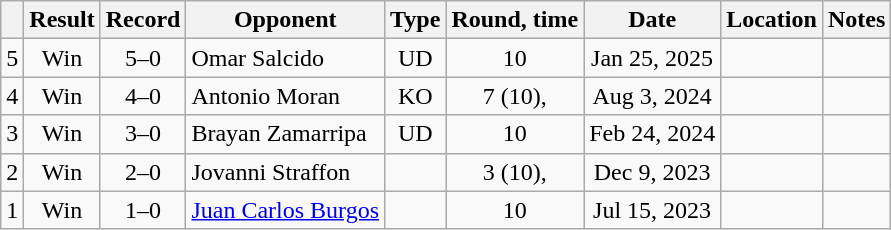<table class=wikitable style=text-align:center>
<tr>
<th></th>
<th>Result</th>
<th>Record</th>
<th>Opponent</th>
<th>Type</th>
<th>Round, time</th>
<th>Date</th>
<th>Location</th>
<th>Notes</th>
</tr>
<tr>
<td>5</td>
<td>Win</td>
<td>5–0</td>
<td align=left>Omar Salcido</td>
<td>UD</td>
<td>10</td>
<td>Jan 25, 2025</td>
<td align=left></td>
<td style="text-align:left;"></td>
</tr>
<tr>
<td>4</td>
<td>Win</td>
<td>4–0</td>
<td align=left>Antonio Moran</td>
<td>KO</td>
<td>7 (10), </td>
<td>Aug 3, 2024</td>
<td align=left></td>
<td style="text-align:left;"></td>
</tr>
<tr>
<td>3</td>
<td>Win</td>
<td>3–0</td>
<td align=left>Brayan Zamarripa</td>
<td>UD</td>
<td>10</td>
<td>Feb 24, 2024</td>
<td align=left></td>
<td style="text-align:left;"></td>
</tr>
<tr>
<td>2</td>
<td>Win</td>
<td>2–0</td>
<td align=left>Jovanni Straffon</td>
<td></td>
<td>3 (10), </td>
<td>Dec 9, 2023</td>
<td align=left></td>
<td style="text-align:left;"></td>
</tr>
<tr>
<td>1</td>
<td>Win</td>
<td>1–0</td>
<td align=left><a href='#'>Juan Carlos Burgos</a></td>
<td></td>
<td>10</td>
<td>Jul 15, 2023</td>
<td align=left></td>
<td style="text-align:left;"></td>
</tr>
</table>
